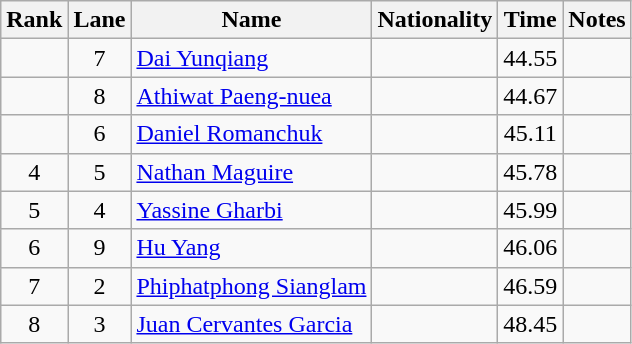<table class="wikitable sortable" style="text-align:center">
<tr>
<th>Rank</th>
<th>Lane</th>
<th>Name</th>
<th>Nationality</th>
<th>Time</th>
<th>Notes</th>
</tr>
<tr>
<td></td>
<td>7</td>
<td align="left"><a href='#'>Dai Yunqiang</a></td>
<td align="left"></td>
<td>44.55</td>
<td><strong></strong></td>
</tr>
<tr>
<td></td>
<td>8</td>
<td align="left"><a href='#'>Athiwat Paeng-nuea</a></td>
<td align="left"></td>
<td>44.67</td>
<td></td>
</tr>
<tr>
<td></td>
<td>6</td>
<td align="left"><a href='#'>Daniel Romanchuk</a></td>
<td align="left"></td>
<td>45.11</td>
<td></td>
</tr>
<tr>
<td>4</td>
<td>5</td>
<td align="left"><a href='#'>Nathan Maguire</a></td>
<td align="left"></td>
<td>45.78</td>
<td></td>
</tr>
<tr>
<td>5</td>
<td>4</td>
<td align="left"><a href='#'>Yassine Gharbi</a></td>
<td align="left"></td>
<td>45.99</td>
<td></td>
</tr>
<tr>
<td>6</td>
<td>9</td>
<td align="left"><a href='#'>Hu Yang</a></td>
<td align="left"></td>
<td>46.06</td>
<td></td>
</tr>
<tr>
<td>7</td>
<td>2</td>
<td align="left"><a href='#'>Phiphatphong Sianglam</a></td>
<td align="left"></td>
<td>46.59</td>
<td></td>
</tr>
<tr>
<td>8</td>
<td>3</td>
<td align="left"><a href='#'>Juan Cervantes Garcia</a></td>
<td align="left"></td>
<td>48.45</td>
<td></td>
</tr>
</table>
